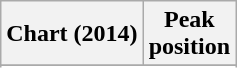<table class="wikitable">
<tr>
<th>Chart (2014)</th>
<th>Peak<br>position</th>
</tr>
<tr>
</tr>
<tr>
</tr>
</table>
